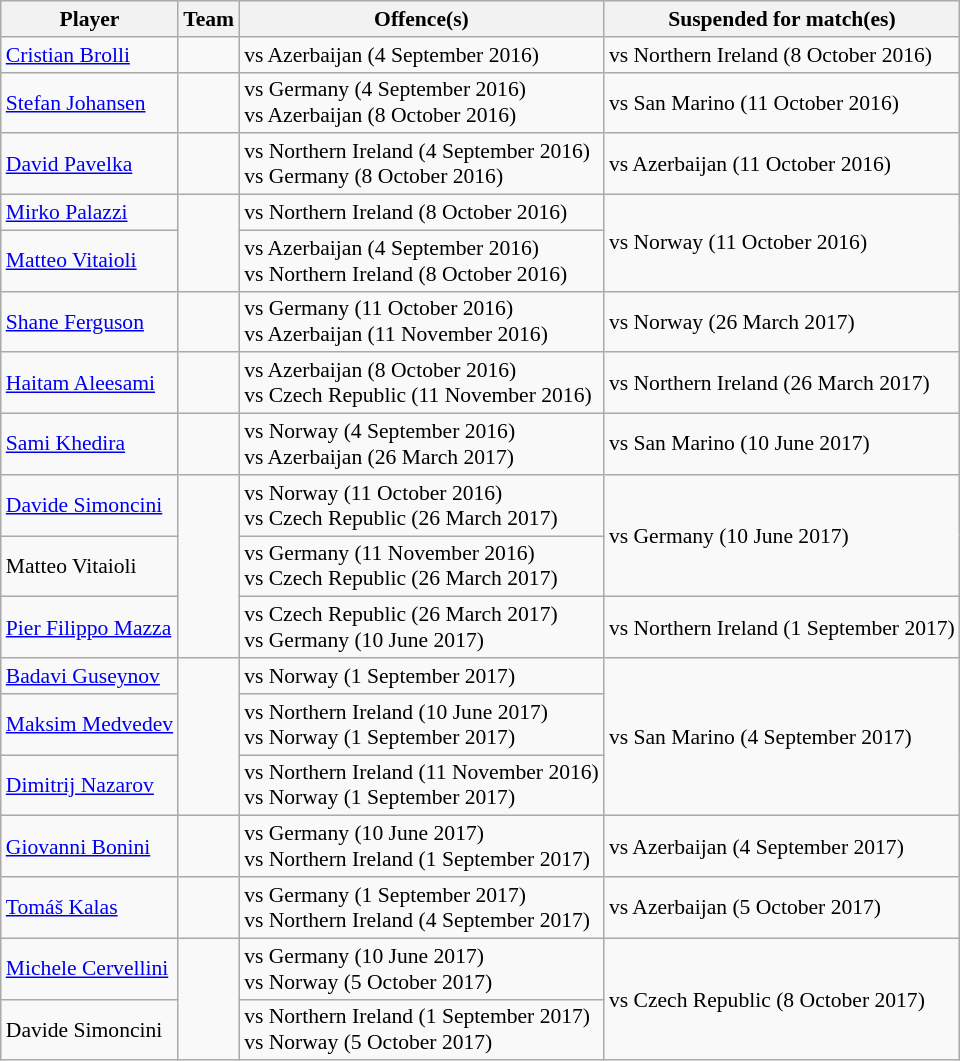<table class="wikitable sortable" style="font-size:90%">
<tr>
<th>Player</th>
<th>Team</th>
<th>Offence(s)</th>
<th>Suspended for match(es)</th>
</tr>
<tr>
<td><a href='#'>Cristian Brolli</a></td>
<td></td>
<td> vs Azerbaijan (4 September 2016)</td>
<td>vs Northern Ireland (8 October 2016)</td>
</tr>
<tr>
<td><a href='#'>Stefan Johansen</a></td>
<td></td>
<td> vs Germany (4 September 2016)<br> vs Azerbaijan (8 October 2016)</td>
<td>vs San Marino (11 October 2016)</td>
</tr>
<tr>
<td><a href='#'>David Pavelka</a></td>
<td></td>
<td> vs Northern Ireland (4 September 2016)<br> vs Germany (8 October 2016)</td>
<td>vs Azerbaijan (11 October 2016)</td>
</tr>
<tr>
<td><a href='#'>Mirko Palazzi</a></td>
<td rowspan=2></td>
<td> vs Northern Ireland (8 October 2016)</td>
<td rowspan=2>vs Norway (11 October 2016)</td>
</tr>
<tr>
<td><a href='#'>Matteo Vitaioli</a></td>
<td> vs Azerbaijan (4 September 2016)<br> vs Northern Ireland (8 October 2016)</td>
</tr>
<tr>
<td><a href='#'>Shane Ferguson</a></td>
<td></td>
<td> vs Germany (11 October 2016)<br> vs Azerbaijan (11 November 2016)</td>
<td>vs Norway (26 March 2017)</td>
</tr>
<tr>
<td><a href='#'>Haitam Aleesami</a></td>
<td></td>
<td> vs Azerbaijan (8 October 2016)<br> vs Czech Republic (11 November 2016)</td>
<td>vs Northern Ireland (26 March 2017)</td>
</tr>
<tr>
<td><a href='#'>Sami Khedira</a></td>
<td></td>
<td> vs Norway (4 September 2016)<br> vs Azerbaijan (26 March 2017)</td>
<td>vs San Marino (10 June 2017)</td>
</tr>
<tr>
<td><a href='#'>Davide Simoncini</a></td>
<td rowspan=3></td>
<td> vs Norway (11 October 2016)<br> vs Czech Republic (26 March 2017)</td>
<td rowspan=2>vs Germany (10 June 2017)</td>
</tr>
<tr>
<td>Matteo Vitaioli</td>
<td> vs Germany (11 November 2016)<br> vs Czech Republic (26 March 2017)</td>
</tr>
<tr>
<td><a href='#'>Pier Filippo Mazza</a></td>
<td> vs Czech Republic (26 March 2017)<br> vs Germany (10 June 2017)</td>
<td>vs Northern Ireland (1 September 2017)</td>
</tr>
<tr>
<td><a href='#'>Badavi Guseynov</a></td>
<td rowspan=3></td>
<td> vs Norway (1 September 2017)</td>
<td rowspan=3>vs San Marino (4 September 2017)</td>
</tr>
<tr>
<td><a href='#'>Maksim Medvedev</a></td>
<td> vs Northern Ireland (10 June 2017)<br> vs Norway (1 September 2017)</td>
</tr>
<tr>
<td><a href='#'>Dimitrij Nazarov</a></td>
<td> vs Northern Ireland (11 November 2016)<br> vs Norway (1 September 2017)</td>
</tr>
<tr>
<td><a href='#'>Giovanni Bonini</a></td>
<td></td>
<td> vs Germany (10 June 2017)<br> vs Northern Ireland (1 September 2017)</td>
<td>vs Azerbaijan (4 September 2017)</td>
</tr>
<tr>
<td><a href='#'>Tomáš Kalas</a></td>
<td></td>
<td> vs Germany (1 September 2017)<br> vs Northern Ireland (4 September 2017)</td>
<td>vs Azerbaijan (5 October 2017)</td>
</tr>
<tr>
<td><a href='#'>Michele Cervellini</a></td>
<td rowspan=2></td>
<td> vs Germany (10 June 2017)<br> vs Norway (5 October 2017)</td>
<td rowspan=2>vs Czech Republic (8 October 2017)</td>
</tr>
<tr>
<td>Davide Simoncini</td>
<td> vs Northern Ireland (1 September 2017)<br> vs Norway (5 October 2017)</td>
</tr>
</table>
